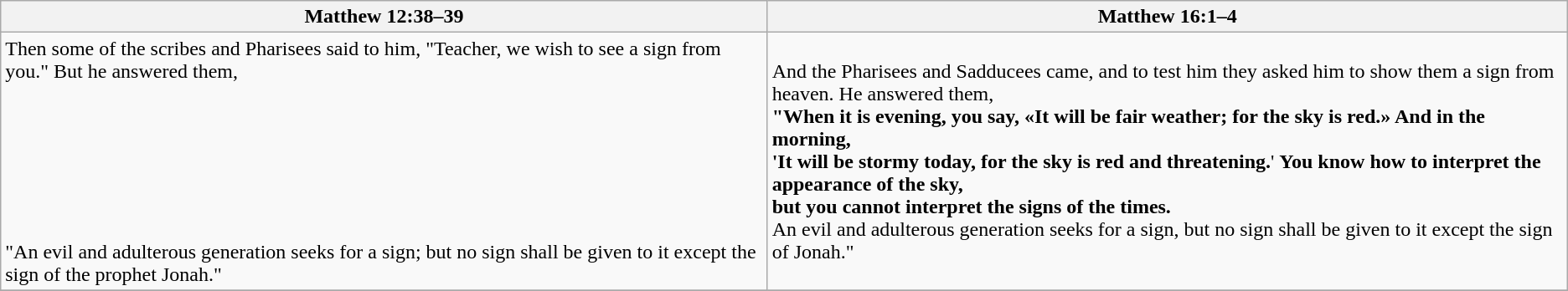<table class="wikitable" border="1">
<tr>
<th>Matthew 12:38–39</th>
<th>Matthew 16:1–4</th>
</tr>
<tr>
<td>Then some of the scribes and Pharisees said to him, "Teacher, we wish to see a sign from you." But he answered them,<br><br><br><br><br><br><br><br>
"An evil and adulterous generation seeks for a sign; but no sign shall be given to it except the sign of the prophet Jonah."</td>
<td>And the Pharisees and Sadducees came, and to test him they asked him to show them a sign from heaven. He answered them,<br><strong>"When it is evening, you say, «It will be fair weather; for the sky is red.» And in the morning,</strong><br><strong>'It will be stormy today, for the sky is red and threatening.</strong>' <strong>You know how to interpret the appearance of the sky,</strong><br><strong>but you cannot interpret the signs of the times.</strong><br>An evil and adulterous generation seeks for a sign, but no sign shall be given to it except the sign of Jonah."</td>
</tr>
<tr>
</tr>
</table>
